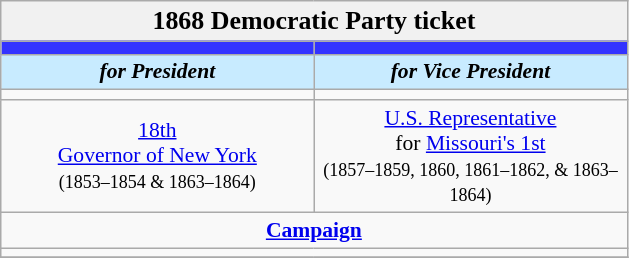<table class="wikitable" style="font-size:90%; text-align:center;">
<tr>
<td style="background:#f1f1f1;" colspan="30"><big><strong>1868 Democratic Party ticket</strong></big></td>
</tr>
<tr>
<th style="width:3em; font-size:135%; background:#3333FF; width:200px;"><a href='#'></a></th>
<th style="width:3em; font-size:135%; background:#3333FF; width:200px;"><a href='#'></a></th>
</tr>
<tr>
<td style="width:3em; font-size:100%; color:#000; background:#C8EBFF; width:200px;"><strong><em>for President</em></strong></td>
<td style="width:3em; font-size:100%; color:#000; background:#C8EBFF; width:200px;"><strong><em>for Vice President</em></strong></td>
</tr>
<tr>
<td></td>
<td></td>
</tr>
<tr>
<td><a href='#'>18th</a><br><a href='#'>Governor of New York</a><br><small>(1853–1854 & 1863–1864)</small></td>
<td><a href='#'>U.S. Representative</a><br>for <a href='#'>Missouri's 1st</a><br><small>(1857–1859, 1860, 1861–1862, & 1863–1864)</small></td>
</tr>
<tr>
<td colspan=2><a href='#'><strong>Campaign</strong></a></td>
</tr>
<tr>
<td colspan=2></td>
</tr>
<tr>
</tr>
</table>
